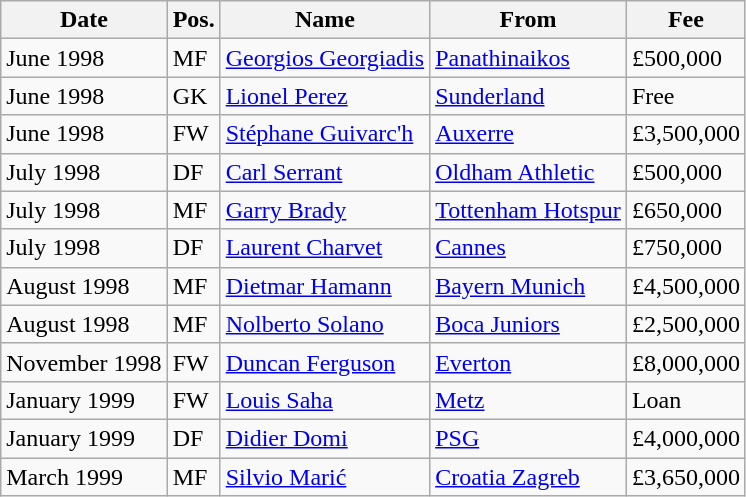<table class="wikitable">
<tr>
<th>Date</th>
<th>Pos.</th>
<th>Name</th>
<th>From</th>
<th>Fee</th>
</tr>
<tr>
<td>June 1998</td>
<td>MF</td>
<td> <a href='#'>Georgios Georgiadis</a></td>
<td> <a href='#'>Panathinaikos</a></td>
<td>£500,000</td>
</tr>
<tr>
<td>June 1998</td>
<td>GK</td>
<td> <a href='#'>Lionel Perez</a></td>
<td> <a href='#'>Sunderland</a></td>
<td>Free</td>
</tr>
<tr>
<td>June 1998</td>
<td>FW</td>
<td> <a href='#'>Stéphane Guivarc'h</a></td>
<td> <a href='#'>Auxerre</a></td>
<td>£3,500,000</td>
</tr>
<tr>
<td>July 1998</td>
<td>DF</td>
<td> <a href='#'>Carl Serrant</a></td>
<td> <a href='#'>Oldham Athletic</a></td>
<td>£500,000</td>
</tr>
<tr>
<td>July 1998</td>
<td>MF</td>
<td> <a href='#'>Garry Brady</a></td>
<td> <a href='#'>Tottenham Hotspur</a></td>
<td>£650,000</td>
</tr>
<tr>
<td>July 1998</td>
<td>DF</td>
<td> <a href='#'>Laurent Charvet</a></td>
<td> <a href='#'>Cannes</a></td>
<td>£750,000</td>
</tr>
<tr>
<td>August 1998</td>
<td>MF</td>
<td> <a href='#'>Dietmar Hamann</a></td>
<td> <a href='#'>Bayern Munich</a></td>
<td>£4,500,000</td>
</tr>
<tr>
<td>August 1998</td>
<td>MF</td>
<td> <a href='#'>Nolberto Solano</a></td>
<td> <a href='#'>Boca Juniors</a></td>
<td>£2,500,000</td>
</tr>
<tr>
<td>November 1998</td>
<td>FW</td>
<td> <a href='#'>Duncan Ferguson</a></td>
<td> <a href='#'>Everton</a></td>
<td>£8,000,000</td>
</tr>
<tr>
<td>January 1999</td>
<td>FW</td>
<td> <a href='#'>Louis Saha</a></td>
<td> <a href='#'>Metz</a></td>
<td>Loan</td>
</tr>
<tr>
<td>January 1999</td>
<td>DF</td>
<td> <a href='#'>Didier Domi</a></td>
<td> <a href='#'>PSG</a></td>
<td>£4,000,000</td>
</tr>
<tr>
<td>March 1999</td>
<td>MF</td>
<td> <a href='#'>Silvio Marić</a></td>
<td> <a href='#'>Croatia Zagreb</a></td>
<td>£3,650,000</td>
</tr>
</table>
